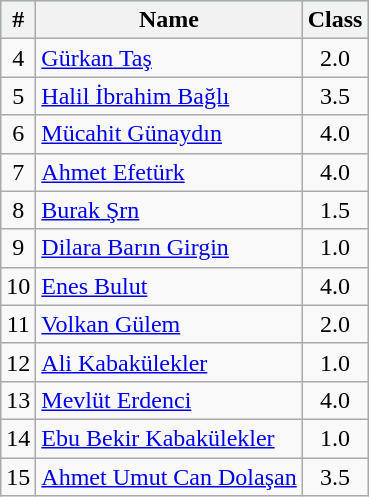<table class="wikitable sortable">
<tr bgcolor=#ADEBFD>
<th>#</th>
<th>Name</th>
<th>Class</th>
</tr>
<tr align=center>
<td>4</td>
<td align=left><a href='#'>Gürkan Taş</a></td>
<td>2.0</td>
</tr>
<tr align=center>
<td>5</td>
<td align=left><a href='#'>Halil İbrahim Bağlı</a></td>
<td>3.5</td>
</tr>
<tr align=center>
<td>6</td>
<td align=left><a href='#'>Mücahit Günaydın</a></td>
<td>4.0</td>
</tr>
<tr align=center>
<td>7</td>
<td align=left><a href='#'>Ahmet Efetürk</a></td>
<td>4.0</td>
</tr>
<tr align=center>
<td>8</td>
<td align=left><a href='#'>Burak Şrn</a></td>
<td>1.5</td>
</tr>
<tr align=center>
<td>9</td>
<td align=left><a href='#'>Dilara Barın Girgin</a></td>
<td>1.0</td>
</tr>
<tr align=center>
<td>10</td>
<td align=left><a href='#'>Enes Bulut</a></td>
<td>4.0</td>
</tr>
<tr align=center>
<td>11</td>
<td align=left><a href='#'>Volkan Gülem</a></td>
<td>2.0</td>
</tr>
<tr align=center>
<td>12</td>
<td align=left><a href='#'>Ali Kabakülekler</a></td>
<td>1.0</td>
</tr>
<tr align=center>
<td>13</td>
<td align=left><a href='#'>Mevlüt Erdenci</a></td>
<td>4.0</td>
</tr>
<tr align=center>
<td>14</td>
<td align=left><a href='#'>Ebu Bekir Kabakülekler</a></td>
<td>1.0</td>
</tr>
<tr align=center>
<td>15</td>
<td align=left><a href='#'>Ahmet Umut Can Dolaşan</a></td>
<td>3.5</td>
</tr>
</table>
